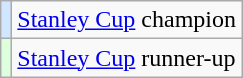<table class=wikitable>
<tr>
<td style="background:#D0E7FF"></td>
<td><a href='#'>Stanley Cup</a> champion</td>
</tr>
<tr>
<td style="background:#DDFFDD"></td>
<td><a href='#'>Stanley Cup</a> runner-up</td>
</tr>
</table>
